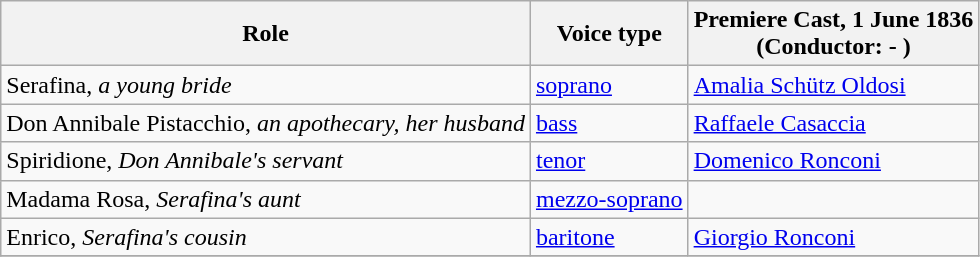<table class="wikitable">
<tr>
<th>Role</th>
<th>Voice type</th>
<th>Premiere Cast, 1 June 1836<br>(Conductor: - )</th>
</tr>
<tr>
<td>Serafina, <em>a young bride</em></td>
<td><a href='#'>soprano</a></td>
<td><a href='#'>Amalia Schütz Oldosi</a></td>
</tr>
<tr>
<td>Don Annibale Pistacchio, <em>an apothecary, her husband</em></td>
<td><a href='#'>bass</a></td>
<td><a href='#'>Raffaele Casaccia</a></td>
</tr>
<tr>
<td>Spiridione, <em>Don Annibale's servant</em></td>
<td><a href='#'>tenor</a></td>
<td><a href='#'>Domenico Ronconi</a></td>
</tr>
<tr>
<td>Madama Rosa, <em>Serafina's aunt</em></td>
<td><a href='#'>mezzo-soprano</a></td>
<td></td>
</tr>
<tr>
<td>Enrico, <em>Serafina's cousin</em></td>
<td><a href='#'>baritone</a></td>
<td><a href='#'>Giorgio Ronconi</a></td>
</tr>
<tr>
</tr>
</table>
